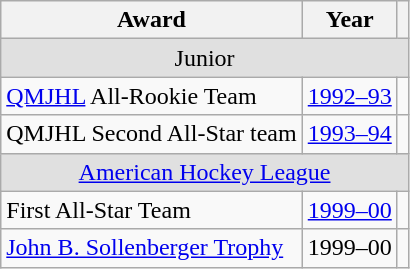<table class="wikitable">
<tr>
<th>Award</th>
<th>Year</th>
<th></th>
</tr>
<tr ALIGN="center" bgcolor="#e0e0e0">
<td colspan="3">Junior</td>
</tr>
<tr>
<td><a href='#'>QMJHL</a> All-Rookie Team</td>
<td><a href='#'>1992–93</a></td>
<td></td>
</tr>
<tr>
<td>QMJHL Second All-Star team</td>
<td><a href='#'>1993–94</a></td>
<td></td>
</tr>
<tr ALIGN="center" bgcolor="#e0e0e0">
<td colspan="3"><a href='#'>American Hockey League</a></td>
</tr>
<tr>
<td>First All-Star Team</td>
<td><a href='#'>1999–00</a></td>
<td></td>
</tr>
<tr>
<td><a href='#'>John B. Sollenberger Trophy</a></td>
<td>1999–00</td>
<td></td>
</tr>
</table>
